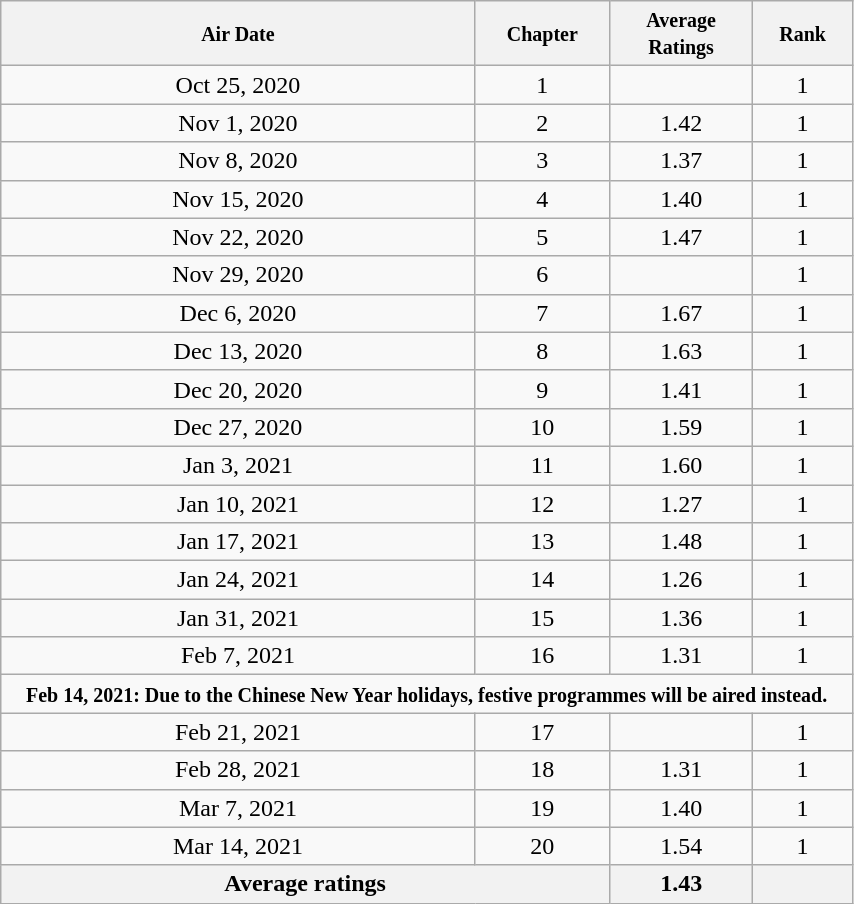<table class="wikitable" style="text-align:center;width:45%;">
<tr>
<th width="25%"><small>Air Date</small></th>
<th width="5%"><small>Chapter</small></th>
<th width="6%"><small>Average Ratings</small></th>
<th width="4%"><small>Rank</small></th>
</tr>
<tr>
<td>Oct 25, 2020</td>
<td>1</td>
<td><strong></strong></td>
<td>1</td>
</tr>
<tr>
<td>Nov 1, 2020</td>
<td>2</td>
<td>1.42</td>
<td>1</td>
</tr>
<tr>
<td>Nov 8, 2020</td>
<td>3</td>
<td>1.37</td>
<td>1</td>
</tr>
<tr>
<td>Nov 15, 2020</td>
<td>4</td>
<td>1.40</td>
<td>1</td>
</tr>
<tr>
<td>Nov 22, 2020</td>
<td>5</td>
<td>1.47</td>
<td>1</td>
</tr>
<tr>
<td>Nov 29, 2020</td>
<td>6</td>
<td><strong></strong></td>
<td>1</td>
</tr>
<tr>
<td>Dec 6, 2020</td>
<td>7</td>
<td>1.67</td>
<td>1</td>
</tr>
<tr>
<td>Dec 13, 2020</td>
<td>8</td>
<td>1.63</td>
<td>1</td>
</tr>
<tr>
<td>Dec 20, 2020</td>
<td>9</td>
<td>1.41</td>
<td>1</td>
</tr>
<tr>
<td>Dec 27, 2020</td>
<td>10</td>
<td>1.59</td>
<td>1</td>
</tr>
<tr>
<td>Jan 3, 2021</td>
<td>11</td>
<td>1.60</td>
<td>1</td>
</tr>
<tr>
<td>Jan 10, 2021</td>
<td>12</td>
<td>1.27</td>
<td>1</td>
</tr>
<tr>
<td>Jan 17, 2021</td>
<td>13</td>
<td>1.48</td>
<td>1</td>
</tr>
<tr>
<td>Jan 24, 2021</td>
<td>14</td>
<td>1.26</td>
<td>1</td>
</tr>
<tr>
<td>Jan 31, 2021</td>
<td>15</td>
<td>1.36</td>
<td>1</td>
</tr>
<tr>
<td>Feb 7, 2021</td>
<td>16</td>
<td>1.31</td>
<td>1</td>
</tr>
<tr>
<td colspan="4"><strong><small>Feb 14, 2021: Due to the Chinese New Year holidays, festive programmes will be aired instead.</small></strong></td>
</tr>
<tr>
<td>Feb 21, 2021</td>
<td>17</td>
<td><strong></strong></td>
<td>1</td>
</tr>
<tr>
<td>Feb 28, 2021</td>
<td>18</td>
<td>1.31</td>
<td>1</td>
</tr>
<tr>
<td>Mar 7, 2021</td>
<td>19</td>
<td>1.40</td>
<td>1</td>
</tr>
<tr>
<td>Mar 14, 2021</td>
<td>20</td>
<td>1.54</td>
<td>1</td>
</tr>
<tr>
<th colspan="2"><strong>Average ratings</strong></th>
<th>1.43</th>
<th></th>
</tr>
</table>
